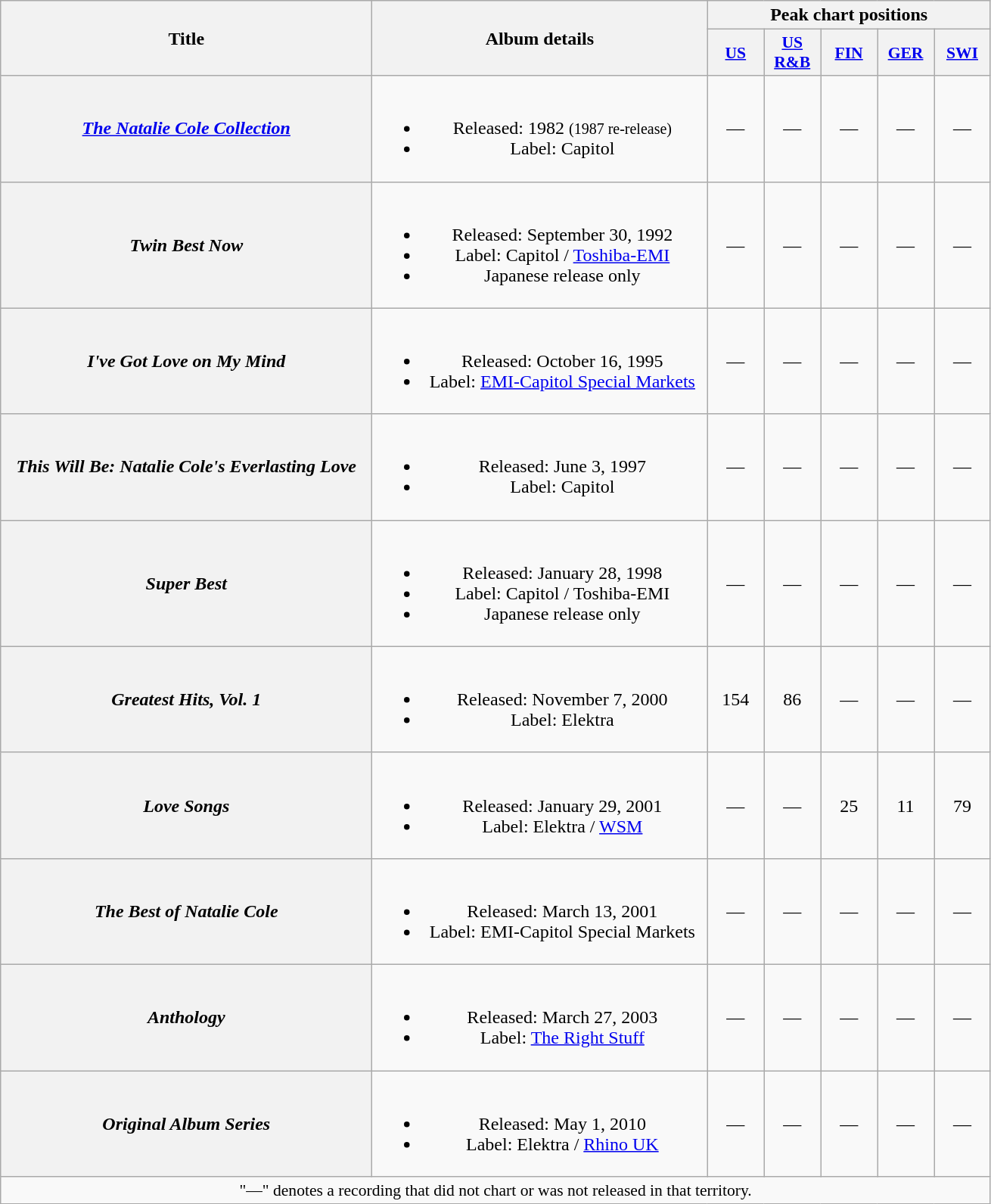<table class="wikitable plainrowheaders" style="text-align:center;" border="1">
<tr>
<th scope="col" rowspan="2" style="width:20em;">Title</th>
<th scope="col" rowspan="2" style="width:18em;">Album details</th>
<th scope="col" colspan="5">Peak chart positions</th>
</tr>
<tr>
<th scope="col" style="width:3em;font-size:90%;"><a href='#'>US</a><br></th>
<th scope="col" style="width:3em;font-size:90%;"><a href='#'>US<br>R&B</a><br></th>
<th scope="col" style="width:3em;font-size:90%;"><a href='#'>FIN</a><br></th>
<th scope="col" style="width:3em;font-size:90%;"><a href='#'>GER</a><br></th>
<th scope="col" style="width:3em;font-size:90%;"><a href='#'>SWI</a><br></th>
</tr>
<tr>
<th scope="row"><em><a href='#'>The Natalie Cole Collection</a></em></th>
<td><br><ul><li>Released: 1982 <small>(1987 re-release)</small></li><li>Label: Capitol</li></ul></td>
<td>—</td>
<td>—</td>
<td>—</td>
<td>—</td>
<td>—</td>
</tr>
<tr>
<th scope="row"><em>Twin Best Now</em></th>
<td><br><ul><li>Released: September 30, 1992</li><li>Label: Capitol / <a href='#'>Toshiba-EMI</a></li><li>Japanese release only</li></ul></td>
<td>—</td>
<td>—</td>
<td>—</td>
<td>—</td>
<td>—</td>
</tr>
<tr>
<th scope="row"><em>I've Got Love on My Mind</em></th>
<td><br><ul><li>Released: October 16, 1995</li><li>Label: <a href='#'>EMI-Capitol Special Markets</a></li></ul></td>
<td>—</td>
<td>—</td>
<td>—</td>
<td>—</td>
<td>—</td>
</tr>
<tr>
<th scope="row"><em>This Will Be: Natalie Cole's Everlasting Love</em></th>
<td><br><ul><li>Released: June 3, 1997</li><li>Label: Capitol</li></ul></td>
<td>—</td>
<td>—</td>
<td>—</td>
<td>—</td>
<td>—</td>
</tr>
<tr>
<th scope="row"><em>Super Best</em></th>
<td><br><ul><li>Released: January 28, 1998</li><li>Label: Capitol / Toshiba-EMI</li><li>Japanese release only</li></ul></td>
<td>—</td>
<td>—</td>
<td>—</td>
<td>—</td>
<td>—</td>
</tr>
<tr>
<th scope="row"><em>Greatest Hits, Vol. 1</em></th>
<td><br><ul><li>Released: November 7, 2000</li><li>Label: Elektra</li></ul></td>
<td>154</td>
<td>86</td>
<td>—</td>
<td>—</td>
<td>—</td>
</tr>
<tr>
<th scope="row"><em>Love Songs</em></th>
<td><br><ul><li>Released: January 29, 2001</li><li>Label: Elektra / <a href='#'>WSM</a></li></ul></td>
<td>—</td>
<td>—</td>
<td>25</td>
<td>11</td>
<td>79</td>
</tr>
<tr>
<th scope="row"><em>The Best of Natalie Cole</em></th>
<td><br><ul><li>Released: March 13, 2001</li><li>Label: EMI-Capitol Special Markets</li></ul></td>
<td>—</td>
<td>—</td>
<td>—</td>
<td>—</td>
<td>—</td>
</tr>
<tr>
<th scope="row"><em>Anthology</em></th>
<td><br><ul><li>Released: March 27, 2003</li><li>Label: <a href='#'>The Right Stuff</a></li></ul></td>
<td>—</td>
<td>—</td>
<td>—</td>
<td>—</td>
<td>—</td>
</tr>
<tr>
<th scope="row"><em>Original Album Series</em></th>
<td><br><ul><li>Released: May 1, 2010</li><li>Label: Elektra / <a href='#'>Rhino UK</a></li></ul></td>
<td>—</td>
<td>—</td>
<td>—</td>
<td>—</td>
<td>—</td>
</tr>
<tr>
<td colspan="7" style="font-size:90%">"—" denotes a recording that did not chart or was not released in that territory.</td>
</tr>
</table>
